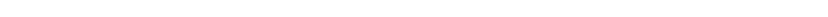<table style="width:1000px; text-align:center;">
<tr style="color:white;">
<td style="background:"></td>
<td style="background:">28.6%</td>
<td style="background:"></td>
<td style="background:"></td>
<td style="background:"><strong>67.0%</strong></td>
</tr>
<tr>
<td></td>
<td></td>
<td></td>
<td></td>
<td></td>
</tr>
</table>
